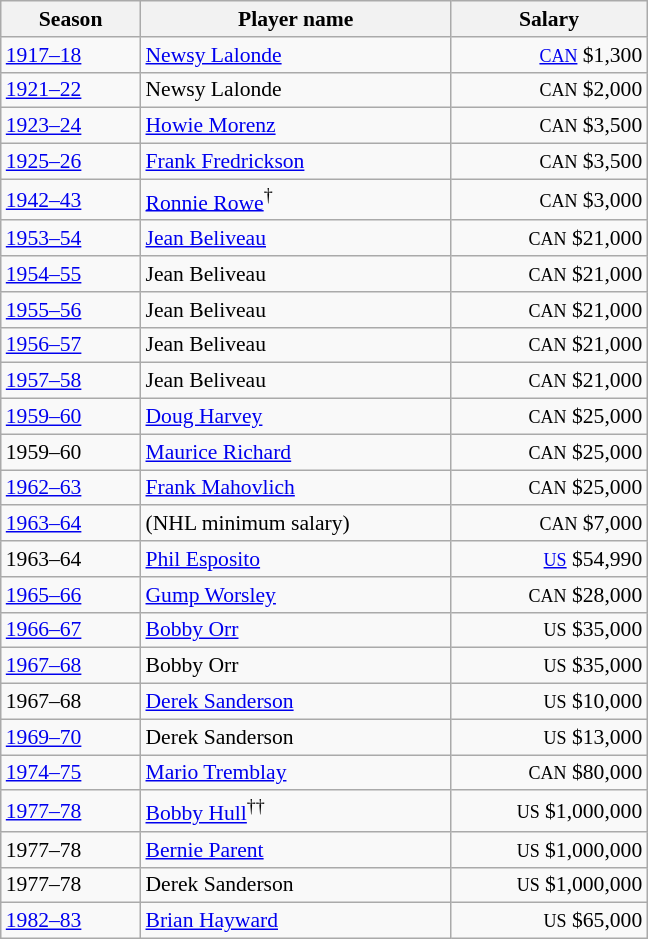<table class="wikitable" style="font-size:90%; width:30em">
<tr>
<th style="width:6em">Season</th>
<th>Player name</th>
<th>Salary</th>
</tr>
<tr>
<td><a href='#'>1917–18</a></td>
<td><a href='#'>Newsy Lalonde</a></td>
<td align="right"><small><a href='#'>CAN</a></small> $1,300</td>
</tr>
<tr>
<td><a href='#'>1921–22</a></td>
<td>Newsy Lalonde</td>
<td align="right"><small>CAN</small> $2,000</td>
</tr>
<tr>
<td><a href='#'>1923–24</a></td>
<td><a href='#'>Howie Morenz</a></td>
<td align="right"><small>CAN</small> $3,500</td>
</tr>
<tr>
<td><a href='#'>1925–26</a></td>
<td><a href='#'>Frank Fredrickson</a></td>
<td align="right"><small>CAN</small> $3,500</td>
</tr>
<tr>
<td><a href='#'>1942–43</a></td>
<td><a href='#'>Ronnie Rowe</a><sup>†</sup></td>
<td align="right"><small>CAN</small> $3,000</td>
</tr>
<tr>
<td><a href='#'>1953–54</a></td>
<td><a href='#'>Jean Beliveau</a></td>
<td align="right"><small>CAN</small> $21,000</td>
</tr>
<tr>
<td><a href='#'>1954–55</a></td>
<td>Jean Beliveau</td>
<td align="right"><small>CAN</small> $21,000</td>
</tr>
<tr>
<td><a href='#'>1955–56</a></td>
<td>Jean Beliveau</td>
<td align="right"><small>CAN</small> $21,000</td>
</tr>
<tr>
<td><a href='#'>1956–57</a></td>
<td>Jean Beliveau</td>
<td align="right"><small>CAN</small> $21,000</td>
</tr>
<tr>
<td><a href='#'>1957–58</a></td>
<td>Jean Beliveau</td>
<td align="right"><small>CAN</small> $21,000</td>
</tr>
<tr>
<td><a href='#'>1959–60</a></td>
<td><a href='#'>Doug Harvey</a></td>
<td align="right"><small>CAN</small> $25,000</td>
</tr>
<tr>
<td>1959–60</td>
<td><a href='#'>Maurice Richard</a></td>
<td align="right"><small>CAN</small> $25,000</td>
</tr>
<tr>
<td><a href='#'>1962–63</a></td>
<td><a href='#'>Frank Mahovlich</a></td>
<td align="right"><small>CAN</small> $25,000</td>
</tr>
<tr>
<td><a href='#'>1963–64</a></td>
<td>(NHL minimum salary)</td>
<td align="right"><small>CAN</small> $7,000</td>
</tr>
<tr>
<td>1963–64</td>
<td><a href='#'>Phil Esposito</a></td>
<td align="right"><small><a href='#'>US</a></small> $54,990</td>
</tr>
<tr>
<td><a href='#'>1965–66</a></td>
<td><a href='#'>Gump Worsley</a></td>
<td align="right"><small>CAN</small> $28,000</td>
</tr>
<tr>
<td><a href='#'>1966–67</a></td>
<td><a href='#'>Bobby Orr</a></td>
<td align="right"><small>US</small> $35,000</td>
</tr>
<tr>
<td><a href='#'>1967–68</a></td>
<td>Bobby Orr</td>
<td align="right"><small>US</small> $35,000</td>
</tr>
<tr>
<td>1967–68</td>
<td><a href='#'>Derek Sanderson</a></td>
<td align="right"><small>US</small> $10,000</td>
</tr>
<tr>
<td><a href='#'>1969–70</a></td>
<td>Derek Sanderson</td>
<td align="right"><small>US</small> $13,000</td>
</tr>
<tr>
<td><a href='#'>1974–75</a></td>
<td><a href='#'>Mario Tremblay</a></td>
<td align="right"><small>CAN</small> $80,000</td>
</tr>
<tr>
<td><a href='#'>1977–78</a></td>
<td><a href='#'>Bobby Hull</a><sup>††</sup></td>
<td align="right"><small>US</small> $1,000,000</td>
</tr>
<tr>
<td>1977–78</td>
<td><a href='#'>Bernie Parent</a></td>
<td align="right"><small>US</small> $1,000,000</td>
</tr>
<tr>
<td>1977–78</td>
<td>Derek Sanderson</td>
<td align="right"><small>US</small> $1,000,000</td>
</tr>
<tr>
<td><a href='#'>1982–83</a></td>
<td><a href='#'>Brian Hayward</a></td>
<td align="right"><small>US</small> $65,000</td>
</tr>
</table>
